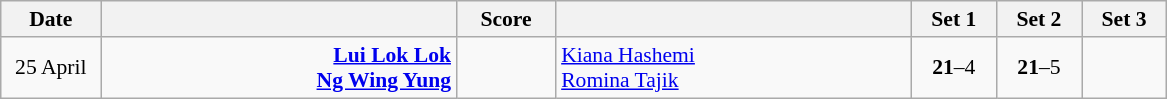<table class="wikitable" style="text-align: center; font-size:90%">
<tr>
<th width="60">Date</th>
<th align="right" width="230"></th>
<th width="60">Score</th>
<th align="left" width="230"></th>
<th width="50">Set 1</th>
<th width="50">Set 2</th>
<th width="50">Set 3</th>
</tr>
<tr>
<td>25 April<br></td>
<td align="right"><strong><a href='#'>Lui Lok Lok</a> <br><a href='#'>Ng Wing Yung</a> </strong></td>
<td align="center"></td>
<td align="left"> <a href='#'>Kiana Hashemi</a><br> <a href='#'>Romina Tajik</a></td>
<td><strong>21</strong>–4</td>
<td><strong>21</strong>–5</td>
<td></td>
</tr>
</table>
